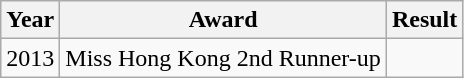<table class="wikitable">
<tr>
<th>Year</th>
<th>Award</th>
<th>Result</th>
</tr>
<tr>
<td>2013</td>
<td>Miss Hong Kong 2nd Runner-up</td>
<td></td>
</tr>
</table>
